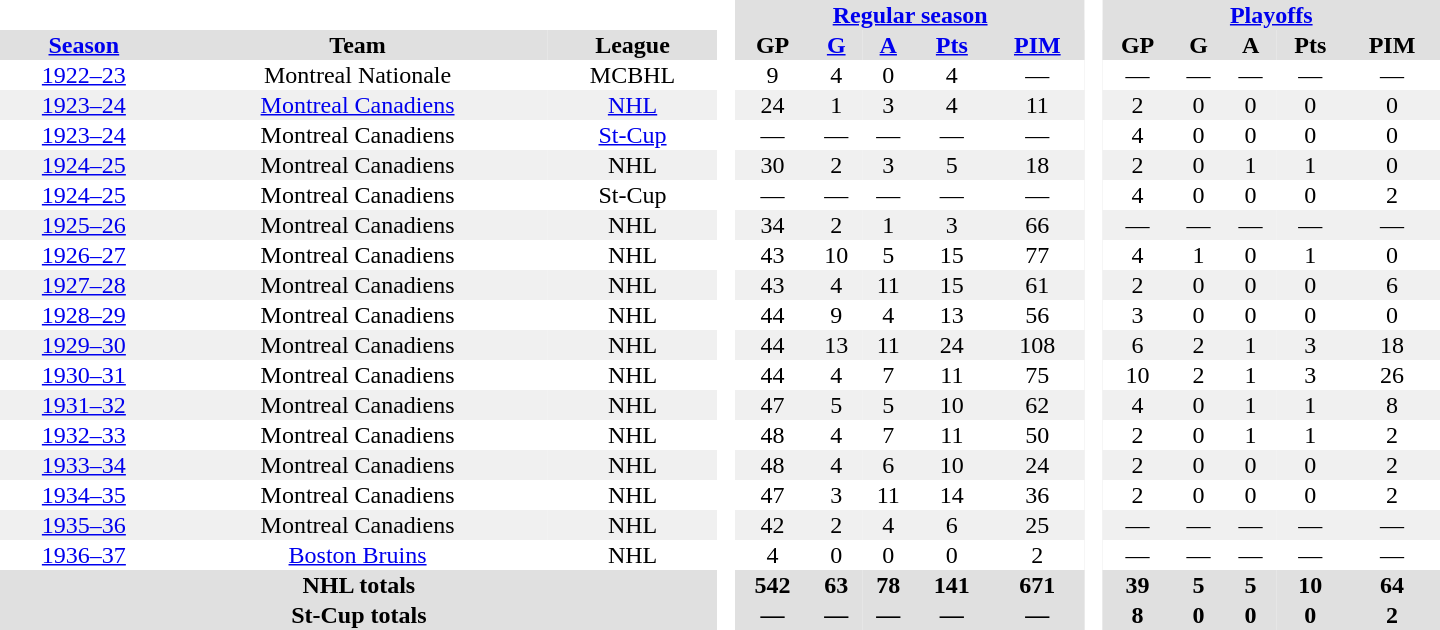<table border="0" cellpadding="1" cellspacing="0" style="text-align:center; width:60em">
<tr bgcolor="#e0e0e0">
<th colspan="3" bgcolor="#ffffff"> </th>
<th rowspan="99" bgcolor="#ffffff"> </th>
<th colspan="5"><a href='#'>Regular season</a></th>
<th rowspan="99" bgcolor="#ffffff"> </th>
<th colspan="5"><a href='#'>Playoffs</a></th>
</tr>
<tr bgcolor="#e0e0e0">
<th><a href='#'>Season</a></th>
<th>Team</th>
<th>League</th>
<th>GP</th>
<th><a href='#'>G</a></th>
<th><a href='#'>A</a></th>
<th><a href='#'>Pts</a></th>
<th><a href='#'>PIM</a></th>
<th>GP</th>
<th>G</th>
<th>A</th>
<th>Pts</th>
<th>PIM</th>
</tr>
<tr>
<td><a href='#'>1922–23</a></td>
<td>Montreal Nationale</td>
<td>MCBHL</td>
<td>9</td>
<td>4</td>
<td>0</td>
<td>4</td>
<td>—</td>
<td>—</td>
<td>—</td>
<td>—</td>
<td>—</td>
<td>—</td>
</tr>
<tr bgcolor="#f0f0f0">
<td><a href='#'>1923–24</a></td>
<td><a href='#'>Montreal Canadiens</a></td>
<td><a href='#'>NHL</a></td>
<td>24</td>
<td>1</td>
<td>3</td>
<td>4</td>
<td>11</td>
<td>2</td>
<td>0</td>
<td>0</td>
<td>0</td>
<td>0</td>
</tr>
<tr>
<td><a href='#'>1923–24</a></td>
<td>Montreal Canadiens</td>
<td><a href='#'>St-Cup</a></td>
<td>—</td>
<td>—</td>
<td>—</td>
<td>—</td>
<td>—</td>
<td>4</td>
<td>0</td>
<td>0</td>
<td>0</td>
<td>0</td>
</tr>
<tr bgcolor="#f0f0f0">
<td><a href='#'>1924–25</a></td>
<td>Montreal Canadiens</td>
<td>NHL</td>
<td>30</td>
<td>2</td>
<td>3</td>
<td>5</td>
<td>18</td>
<td>2</td>
<td>0</td>
<td>1</td>
<td>1</td>
<td>0</td>
</tr>
<tr>
<td><a href='#'>1924–25</a></td>
<td>Montreal Canadiens</td>
<td>St-Cup</td>
<td>—</td>
<td>—</td>
<td>—</td>
<td>—</td>
<td>—</td>
<td>4</td>
<td>0</td>
<td>0</td>
<td>0</td>
<td>2</td>
</tr>
<tr bgcolor="#f0f0f0">
<td><a href='#'>1925–26</a></td>
<td>Montreal Canadiens</td>
<td>NHL</td>
<td>34</td>
<td>2</td>
<td>1</td>
<td>3</td>
<td>66</td>
<td>—</td>
<td>—</td>
<td>—</td>
<td>—</td>
<td>—</td>
</tr>
<tr>
<td><a href='#'>1926–27</a></td>
<td>Montreal Canadiens</td>
<td>NHL</td>
<td>43</td>
<td>10</td>
<td>5</td>
<td>15</td>
<td>77</td>
<td>4</td>
<td>1</td>
<td>0</td>
<td>1</td>
<td>0</td>
</tr>
<tr bgcolor="#f0f0f0">
<td><a href='#'>1927–28</a></td>
<td>Montreal Canadiens</td>
<td>NHL</td>
<td>43</td>
<td>4</td>
<td>11</td>
<td>15</td>
<td>61</td>
<td>2</td>
<td>0</td>
<td>0</td>
<td>0</td>
<td>6</td>
</tr>
<tr>
<td><a href='#'>1928–29</a></td>
<td>Montreal Canadiens</td>
<td>NHL</td>
<td>44</td>
<td>9</td>
<td>4</td>
<td>13</td>
<td>56</td>
<td>3</td>
<td>0</td>
<td>0</td>
<td>0</td>
<td>0</td>
</tr>
<tr bgcolor="#f0f0f0">
<td><a href='#'>1929–30</a></td>
<td>Montreal Canadiens</td>
<td>NHL</td>
<td>44</td>
<td>13</td>
<td>11</td>
<td>24</td>
<td>108</td>
<td>6</td>
<td>2</td>
<td>1</td>
<td>3</td>
<td>18</td>
</tr>
<tr>
<td><a href='#'>1930–31</a></td>
<td>Montreal Canadiens</td>
<td>NHL</td>
<td>44</td>
<td>4</td>
<td>7</td>
<td>11</td>
<td>75</td>
<td>10</td>
<td>2</td>
<td>1</td>
<td>3</td>
<td>26</td>
</tr>
<tr bgcolor="#f0f0f0">
<td><a href='#'>1931–32</a></td>
<td>Montreal Canadiens</td>
<td>NHL</td>
<td>47</td>
<td>5</td>
<td>5</td>
<td>10</td>
<td>62</td>
<td>4</td>
<td>0</td>
<td>1</td>
<td>1</td>
<td>8</td>
</tr>
<tr>
<td><a href='#'>1932–33</a></td>
<td>Montreal Canadiens</td>
<td>NHL</td>
<td>48</td>
<td>4</td>
<td>7</td>
<td>11</td>
<td>50</td>
<td>2</td>
<td>0</td>
<td>1</td>
<td>1</td>
<td>2</td>
</tr>
<tr bgcolor="#f0f0f0">
<td><a href='#'>1933–34</a></td>
<td>Montreal Canadiens</td>
<td>NHL</td>
<td>48</td>
<td>4</td>
<td>6</td>
<td>10</td>
<td>24</td>
<td>2</td>
<td>0</td>
<td>0</td>
<td>0</td>
<td>2</td>
</tr>
<tr>
<td><a href='#'>1934–35</a></td>
<td>Montreal Canadiens</td>
<td>NHL</td>
<td>47</td>
<td>3</td>
<td>11</td>
<td>14</td>
<td>36</td>
<td>2</td>
<td>0</td>
<td>0</td>
<td>0</td>
<td>2</td>
</tr>
<tr bgcolor="#f0f0f0">
<td><a href='#'>1935–36</a></td>
<td>Montreal Canadiens</td>
<td>NHL</td>
<td>42</td>
<td>2</td>
<td>4</td>
<td>6</td>
<td>25</td>
<td>—</td>
<td>—</td>
<td>—</td>
<td>—</td>
<td>—</td>
</tr>
<tr>
<td><a href='#'>1936–37</a></td>
<td><a href='#'>Boston Bruins</a></td>
<td>NHL</td>
<td>4</td>
<td>0</td>
<td>0</td>
<td>0</td>
<td>2</td>
<td>—</td>
<td>—</td>
<td>—</td>
<td>—</td>
<td>—</td>
</tr>
<tr bgcolor="#e0e0e0">
<th colspan="3">NHL totals</th>
<th>542</th>
<th>63</th>
<th>78</th>
<th>141</th>
<th>671</th>
<th>39</th>
<th>5</th>
<th>5</th>
<th>10</th>
<th>64</th>
</tr>
<tr bgcolor="#e0e0e0">
<th colspan="3">St-Cup totals</th>
<th>—</th>
<th>—</th>
<th>—</th>
<th>—</th>
<th>—</th>
<th>8</th>
<th>0</th>
<th>0</th>
<th>0</th>
<th>2</th>
</tr>
</table>
